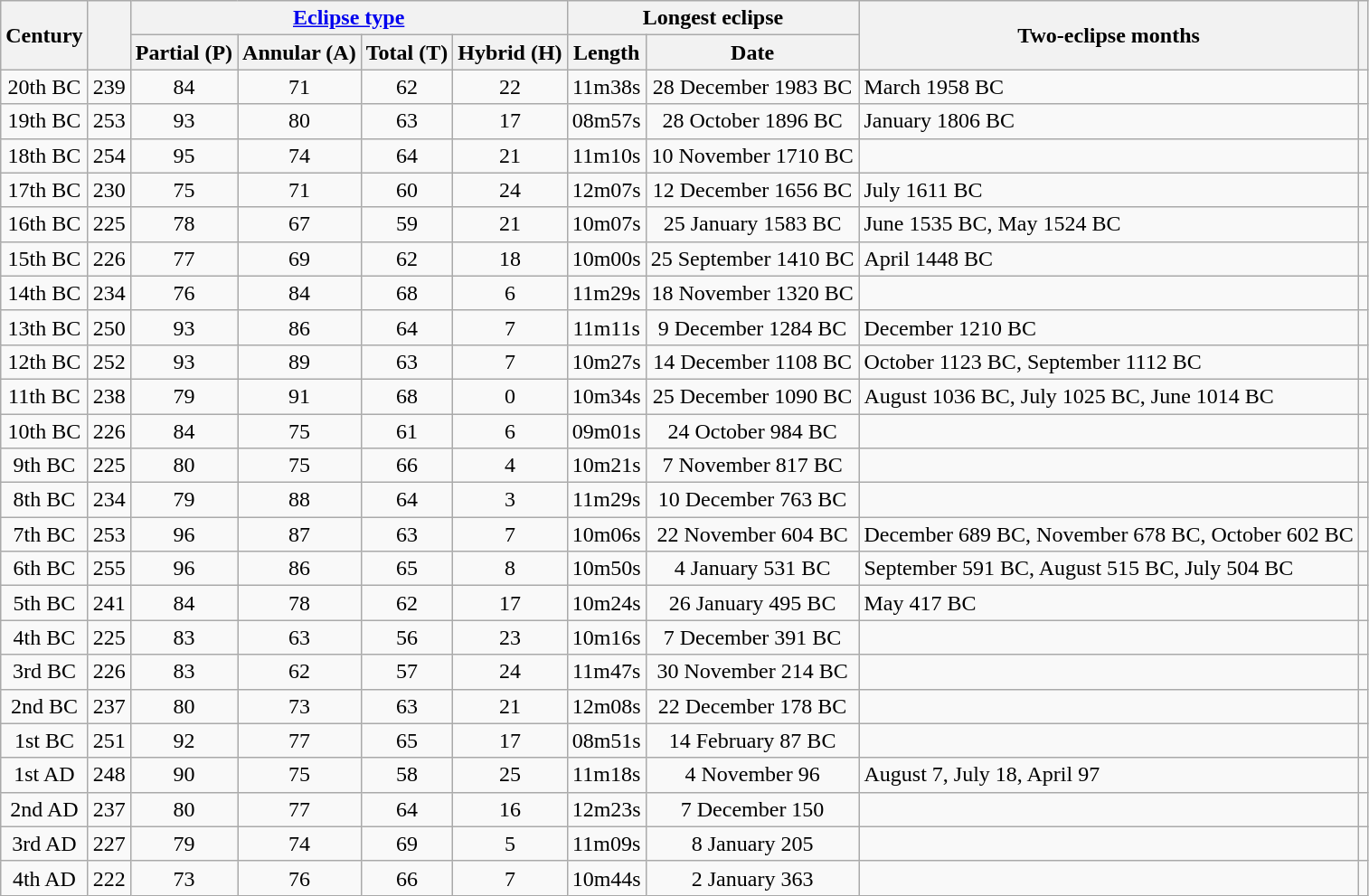<table class="wikitable sortable sticky-header-multi sort-under" style="text-align: center;">
<tr>
<th rowspan=2>Century</th>
<th rowspan=2></th>
<th colspan=4><a href='#'>Eclipse type</a></th>
<th colspan=2>Longest eclipse</th>
<th rowspan=2 class="unsortable">Two-eclipse months</th>
<th rowspan=2 class="unsortable"></th>
</tr>
<tr>
<th>Partial (P)</th>
<th>Annular (A)</th>
<th>Total (T)</th>
<th>Hybrid (H)</th>
<th>Length</th>
<th class="unsortable">Date</th>
</tr>
<tr>
<td>20th BC</td>
<td>239</td>
<td>84</td>
<td>71</td>
<td>62</td>
<td>22</td>
<td>11m38s</td>
<td>28 December 1983 BC</td>
<td align=left>March 1958 BC</td>
<td></td>
</tr>
<tr>
<td>19th BC</td>
<td>253</td>
<td>93</td>
<td>80</td>
<td>63</td>
<td>17</td>
<td>08m57s</td>
<td>28 October 1896 BC</td>
<td align=left>January 1806 BC</td>
<td></td>
</tr>
<tr>
<td>18th BC</td>
<td>254</td>
<td>95</td>
<td>74</td>
<td>64</td>
<td>21</td>
<td>11m10s</td>
<td>10 November 1710 BC</td>
<td align=left></td>
<td></td>
</tr>
<tr>
<td>17th BC</td>
<td>230</td>
<td>75</td>
<td>71</td>
<td>60</td>
<td>24</td>
<td>12m07s</td>
<td>12 December 1656 BC</td>
<td align=left>July 1611 BC</td>
<td></td>
</tr>
<tr>
<td>16th BC</td>
<td>225</td>
<td>78</td>
<td>67</td>
<td>59</td>
<td>21</td>
<td>10m07s</td>
<td>25 January 1583 BC</td>
<td align=left>June 1535 BC, May 1524 BC</td>
<td></td>
</tr>
<tr>
<td>15th BC</td>
<td>226</td>
<td>77</td>
<td>69</td>
<td>62</td>
<td>18</td>
<td>10m00s</td>
<td>25 September 1410 BC</td>
<td align=left>April 1448 BC</td>
<td></td>
</tr>
<tr>
<td>14th BC</td>
<td>234</td>
<td>76</td>
<td>84</td>
<td>68</td>
<td>6</td>
<td>11m29s</td>
<td>18 November 1320 BC</td>
<td align=left></td>
<td></td>
</tr>
<tr>
<td>13th BC</td>
<td>250</td>
<td>93</td>
<td>86</td>
<td>64</td>
<td>7</td>
<td>11m11s</td>
<td>9 December 1284 BC</td>
<td align=left>December 1210 BC</td>
<td></td>
</tr>
<tr>
<td>12th BC</td>
<td>252</td>
<td>93</td>
<td>89</td>
<td>63</td>
<td>7</td>
<td>10m27s</td>
<td>14 December 1108 BC</td>
<td align=left>October 1123 BC, September 1112 BC</td>
<td></td>
</tr>
<tr>
<td>11th BC</td>
<td>238</td>
<td>79</td>
<td>91</td>
<td>68</td>
<td>0</td>
<td>10m34s</td>
<td>25 December 1090 BC</td>
<td align=left>August 1036 BC, July 1025 BC, June 1014 BC</td>
<td></td>
</tr>
<tr>
<td>10th BC</td>
<td>226</td>
<td>84</td>
<td>75</td>
<td>61</td>
<td>6</td>
<td>09m01s</td>
<td>24 October 984 BC</td>
<td align=left></td>
<td></td>
</tr>
<tr>
<td>9th BC</td>
<td>225</td>
<td>80</td>
<td>75</td>
<td>66</td>
<td>4</td>
<td>10m21s</td>
<td>7 November 817 BC</td>
<td align=left></td>
<td></td>
</tr>
<tr>
<td>8th BC</td>
<td>234</td>
<td>79</td>
<td>88</td>
<td>64</td>
<td>3</td>
<td>11m29s</td>
<td>10 December 763 BC</td>
<td align=left></td>
<td></td>
</tr>
<tr>
<td>7th BC</td>
<td>253</td>
<td>96</td>
<td>87</td>
<td>63</td>
<td>7</td>
<td>10m06s</td>
<td>22 November 604 BC</td>
<td align=left>December 689 BC, November 678 BC, October 602 BC</td>
<td></td>
</tr>
<tr>
<td>6th BC</td>
<td>255</td>
<td>96</td>
<td>86</td>
<td>65</td>
<td>8</td>
<td>10m50s</td>
<td>4 January 531 BC</td>
<td align=left>September 591 BC, August 515 BC, July 504 BC</td>
<td></td>
</tr>
<tr>
<td>5th BC</td>
<td>241</td>
<td>84</td>
<td>78</td>
<td>62</td>
<td>17</td>
<td>10m24s</td>
<td>26 January 495 BC</td>
<td align=left>May 417 BC</td>
<td></td>
</tr>
<tr>
<td>4th BC</td>
<td>225</td>
<td>83</td>
<td>63</td>
<td>56</td>
<td>23</td>
<td>10m16s</td>
<td>7 December 391 BC</td>
<td align=left></td>
<td></td>
</tr>
<tr>
<td>3rd BC</td>
<td>226</td>
<td>83</td>
<td>62</td>
<td>57</td>
<td>24</td>
<td>11m47s</td>
<td>30 November 214 BC</td>
<td align=left></td>
<td></td>
</tr>
<tr>
<td>2nd BC</td>
<td>237</td>
<td>80</td>
<td>73</td>
<td>63</td>
<td>21</td>
<td>12m08s</td>
<td>22 December 178 BC</td>
<td align=left></td>
<td></td>
</tr>
<tr>
<td>1st BC</td>
<td>251</td>
<td>92</td>
<td>77</td>
<td>65</td>
<td>17</td>
<td>08m51s</td>
<td>14 February 87 BC</td>
<td align=left></td>
<td></td>
</tr>
<tr>
<td>1st AD</td>
<td>248</td>
<td>90</td>
<td>75</td>
<td>58</td>
<td>25</td>
<td>11m18s</td>
<td>4 November 96</td>
<td align=left>August 7, July 18, April 97</td>
<td></td>
</tr>
<tr>
<td>2nd AD</td>
<td>237</td>
<td>80</td>
<td>77</td>
<td>64</td>
<td>16</td>
<td>12m23s</td>
<td>7 December 150</td>
<td align=left></td>
<td></td>
</tr>
<tr>
<td>3rd AD</td>
<td>227</td>
<td>79</td>
<td>74</td>
<td>69</td>
<td>5</td>
<td>11m09s</td>
<td>8 January 205</td>
<td align=left></td>
<td></td>
</tr>
<tr>
<td>4th AD</td>
<td>222</td>
<td>73</td>
<td>76</td>
<td>66</td>
<td>7</td>
<td>10m44s</td>
<td>2 January 363</td>
<td align=left></td>
<td></td>
</tr>
</table>
